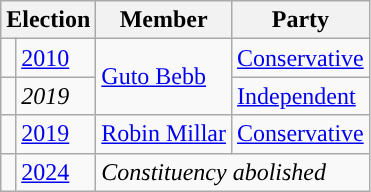<table class="wikitable">
<tr>
<th colspan="2">Election</th>
<th>Member</th>
<th>Party</th>
</tr>
<tr>
<td style="color:inherit;background-color: "></td>
<td><a href='#'>2010</a></td>
<td rowspan="2"><a href='#'>Guto Bebb</a></td>
<td><a href='#'>Conservative</a></td>
</tr>
<tr>
<td style="color:inherit;background-color: "></td>
<td><em>2019</em></td>
<td><a href='#'>Independent</a></td>
</tr>
<tr>
<td style="color:inherit;background-color: "></td>
<td><a href='#'>2019</a></td>
<td><a href='#'>Robin Millar</a></td>
<td><a href='#'>Conservative</a></td>
</tr>
<tr>
<td></td>
<td><a href='#'>2024</a></td>
<td colspan="2"><em>Constituency abolished</em></td>
</tr>
</table>
